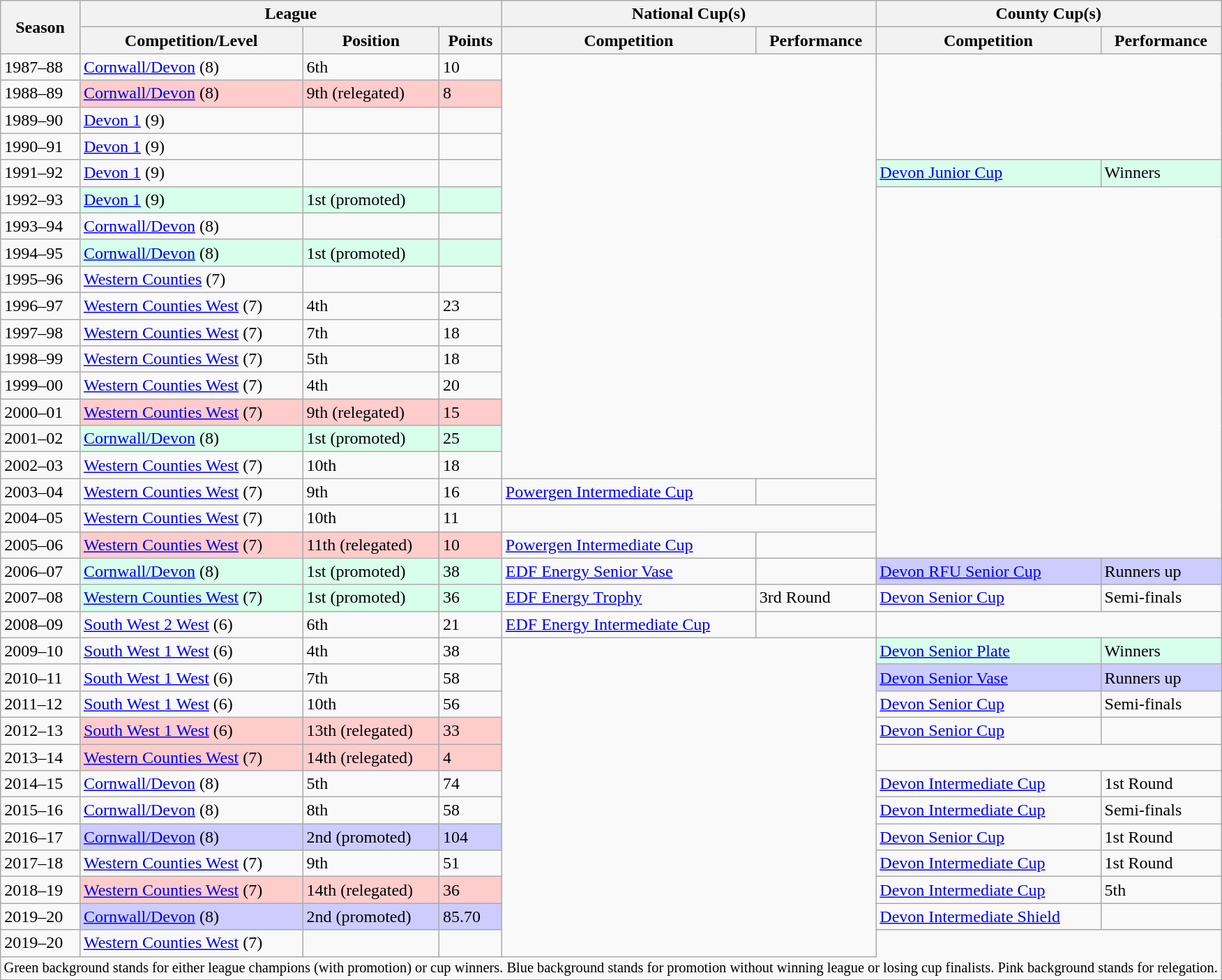<table class="wikitable">
<tr>
<th rowspan="2">Season</th>
<th colspan="3">League</th>
<th colspan="2">National Cup(s)</th>
<th colspan="2">County Cup(s)</th>
</tr>
<tr>
<th>Competition/Level</th>
<th>Position</th>
<th>Points</th>
<th>Competition</th>
<th>Performance</th>
<th>Competition</th>
<th>Performance</th>
</tr>
<tr>
<td>1987–88</td>
<td><a href='#'>Cornwall/Devon</a> (8)</td>
<td>6th</td>
<td>10</td>
<td rowspan=16 colspan=2></td>
</tr>
<tr>
<td>1988–89</td>
<td style="background:#ffcccc;"><a href='#'>Cornwall/Devon</a> (8)</td>
<td style="background:#ffcccc;">9th (relegated)</td>
<td style="background:#ffcccc;">8</td>
</tr>
<tr>
<td>1989–90</td>
<td><a href='#'>Devon 1</a> (9)</td>
<td></td>
<td></td>
</tr>
<tr>
<td>1990–91</td>
<td><a href='#'>Devon 1</a> (9)</td>
<td></td>
<td></td>
</tr>
<tr>
<td>1991–92</td>
<td><a href='#'>Devon 1</a> (9)</td>
<td></td>
<td></td>
<td style="background:#d8ffeb;"><a href='#'>Devon Junior Cup</a></td>
<td style="background:#d8ffeb;">Winners</td>
</tr>
<tr>
<td>1992–93</td>
<td style="background:#d8ffeb;"><a href='#'>Devon 1</a> (9)</td>
<td style="background:#d8ffeb;">1st (promoted)</td>
<td style="background:#d8ffeb;"></td>
</tr>
<tr>
<td>1993–94</td>
<td><a href='#'>Cornwall/Devon</a> (8)</td>
<td></td>
<td></td>
</tr>
<tr>
<td>1994–95</td>
<td style="background:#d8ffeb;"><a href='#'>Cornwall/Devon</a> (8)</td>
<td style="background:#d8ffeb;">1st (promoted)</td>
<td style="background:#d8ffeb;"></td>
</tr>
<tr>
<td>1995–96</td>
<td><a href='#'>Western Counties</a> (7)</td>
<td></td>
<td></td>
</tr>
<tr>
<td>1996–97</td>
<td><a href='#'>Western Counties West</a> (7)</td>
<td>4th</td>
<td>23</td>
</tr>
<tr>
<td>1997–98</td>
<td><a href='#'>Western Counties West</a> (7)</td>
<td>7th</td>
<td>18</td>
</tr>
<tr>
<td>1998–99</td>
<td><a href='#'>Western Counties West</a> (7)</td>
<td>5th</td>
<td>18</td>
</tr>
<tr>
<td>1999–00</td>
<td><a href='#'>Western Counties West</a> (7)</td>
<td>4th</td>
<td>20</td>
</tr>
<tr>
<td>2000–01</td>
<td style="background:#ffcccc;"><a href='#'>Western Counties West</a> (7)</td>
<td style="background:#ffcccc;">9th (relegated)</td>
<td style="background:#ffcccc;">15</td>
</tr>
<tr>
<td>2001–02</td>
<td style="background:#d8ffeb;"><a href='#'>Cornwall/Devon</a> (8)</td>
<td style="background:#d8ffeb;">1st (promoted)</td>
<td style="background:#d8ffeb;">25</td>
</tr>
<tr>
<td>2002–03</td>
<td><a href='#'>Western Counties West</a> (7)</td>
<td>10th</td>
<td>18</td>
</tr>
<tr>
<td>2003–04</td>
<td><a href='#'>Western Counties West</a> (7)</td>
<td>9th</td>
<td>16</td>
<td><a href='#'>Powergen Intermediate Cup</a></td>
<td></td>
</tr>
<tr>
<td>2004–05</td>
<td><a href='#'>Western Counties West</a> (7)</td>
<td>10th</td>
<td>11</td>
<td rowspan=1 colspan=2></td>
</tr>
<tr>
<td>2005–06</td>
<td style="background:#ffcccc;"><a href='#'>Western Counties West</a> (7)</td>
<td style="background:#ffcccc;">11th (relegated)</td>
<td style="background:#ffcccc;">10</td>
<td><a href='#'>Powergen Intermediate Cup</a></td>
<td></td>
</tr>
<tr>
<td>2006–07</td>
<td style="background:#d8ffeb;"><a href='#'>Cornwall/Devon</a> (8)</td>
<td style="background:#d8ffeb;">1st (promoted)</td>
<td style="background:#d8ffeb;">38</td>
<td><a href='#'>EDF Energy Senior Vase</a></td>
<td></td>
<td style="background:#ccccff;"><a href='#'>Devon RFU Senior Cup</a></td>
<td style="background:#ccccff;">Runners up</td>
</tr>
<tr>
<td>2007–08</td>
<td style="background:#d8ffeb;"><a href='#'>Western Counties West</a> (7)</td>
<td style="background:#d8ffeb;">1st (promoted)</td>
<td style="background:#d8ffeb;">36</td>
<td><a href='#'>EDF Energy Trophy</a></td>
<td>3rd Round</td>
<td><a href='#'>Devon Senior Cup</a></td>
<td>Semi-finals</td>
</tr>
<tr>
<td>2008–09</td>
<td><a href='#'>South West 2 West</a> (6)</td>
<td>6th</td>
<td>21</td>
<td><a href='#'>EDF Energy Intermediate Cup</a></td>
<td></td>
</tr>
<tr>
<td>2009–10</td>
<td><a href='#'>South West 1 West</a> (6)</td>
<td>4th</td>
<td>38</td>
<td rowspan=12 colspan=2></td>
<td style="background:#d8ffeb;"><a href='#'>Devon Senior Plate</a></td>
<td style="background:#d8ffeb;">Winners</td>
</tr>
<tr>
<td>2010–11</td>
<td><a href='#'>South West 1 West</a> (6)</td>
<td>7th</td>
<td>58</td>
<td style="background:#ccccff;"><a href='#'>Devon Senior Vase</a></td>
<td style="background:#ccccff;">Runners up</td>
</tr>
<tr>
<td>2011–12</td>
<td><a href='#'>South West 1 West</a> (6)</td>
<td>10th</td>
<td>56</td>
<td><a href='#'>Devon Senior Cup</a></td>
<td>Semi-finals</td>
</tr>
<tr>
<td>2012–13</td>
<td style="background:#ffcccc;"><a href='#'>South West 1 West</a> (6)</td>
<td style="background:#ffcccc;">13th (relegated)</td>
<td style="background:#ffcccc;">33</td>
<td><a href='#'>Devon Senior Cup</a></td>
<td></td>
</tr>
<tr>
<td>2013–14</td>
<td style="background:#ffcccc;"><a href='#'>Western Counties West</a> (7)</td>
<td style="background:#ffcccc;">14th (relegated)</td>
<td style="background:#ffcccc;">4</td>
</tr>
<tr>
<td>2014–15</td>
<td><a href='#'>Cornwall/Devon</a> (8)</td>
<td>5th</td>
<td>74</td>
<td><a href='#'>Devon Intermediate Cup</a></td>
<td>1st Round</td>
</tr>
<tr>
<td>2015–16</td>
<td><a href='#'>Cornwall/Devon</a> (8)</td>
<td>8th</td>
<td>58</td>
<td><a href='#'>Devon Intermediate Cup</a></td>
<td>Semi-finals</td>
</tr>
<tr>
<td>2016–17</td>
<td style="background:#ccccff;"><a href='#'>Cornwall/Devon</a> (8)</td>
<td style="background:#ccccff;">2nd (promoted)</td>
<td style="background:#ccccff;">104</td>
<td><a href='#'>Devon Senior Cup</a></td>
<td>1st Round</td>
</tr>
<tr>
<td>2017–18</td>
<td><a href='#'>Western Counties West</a> (7)</td>
<td>9th</td>
<td>51</td>
<td><a href='#'>Devon Intermediate Cup</a></td>
<td>1st Round</td>
</tr>
<tr>
<td>2018–19</td>
<td style="background: #ffcccc"><a href='#'>Western Counties West</a> (7)</td>
<td style="background: #ffcccc">14th (relegated)</td>
<td style="background: #ffcccc">36</td>
<td><a href='#'>Devon Intermediate Cup</a></td>
<td>5th</td>
</tr>
<tr>
<td>2019–20</td>
<td style="background: #ccccff"><a href='#'>Cornwall/Devon</a> (8)</td>
<td style="background: #ccccff">2nd (promoted)</td>
<td style="background: #ccccff">85.70</td>
<td><a href='#'>Devon Intermediate Shield</a></td>
<td></td>
</tr>
<tr>
<td>2019–20</td>
<td><a href='#'>Western Counties West</a> (7)</td>
<td></td>
<td></td>
</tr>
<tr>
<td colspan="15" style="border:0px;font-size:85%;"><span>Green background</span> stands for either league champions (with promotion) or cup winners. <span>Blue background</span> stands for promotion without winning league or losing cup finalists. <span>Pink background</span> stands for relegation.<br></td>
</tr>
</table>
